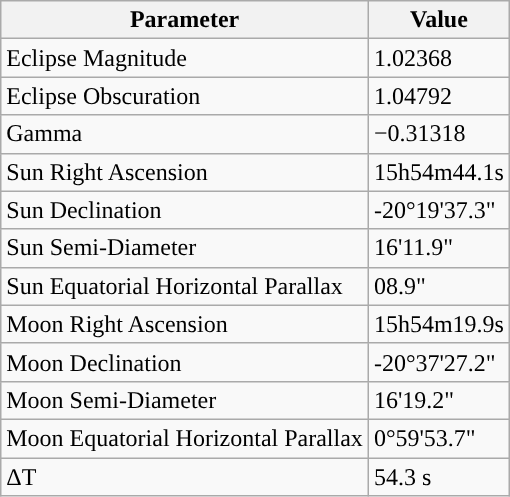<table class="wikitable">
<tr>
<th>Parameter</th>
<th>Value</th>
</tr>
<tr>
<td>Eclipse Magnitude</td>
<td>1.02368</td>
</tr>
<tr>
<td>Eclipse Obscuration</td>
<td>1.04792</td>
</tr>
<tr>
<td>Gamma</td>
<td>−0.31318</td>
</tr>
<tr>
<td>Sun Right Ascension</td>
<td>15h54m44.1s</td>
</tr>
<tr>
<td>Sun Declination</td>
<td>-20°19'37.3"</td>
</tr>
<tr>
<td>Sun Semi-Diameter</td>
<td>16'11.9"</td>
</tr>
<tr>
<td>Sun Equatorial Horizontal Parallax</td>
<td>08.9"</td>
</tr>
<tr>
<td>Moon Right Ascension</td>
<td>15h54m19.9s</td>
</tr>
<tr>
<td>Moon Declination</td>
<td>-20°37'27.2"</td>
</tr>
<tr>
<td>Moon Semi-Diameter</td>
<td>16'19.2"</td>
</tr>
<tr>
<td>Moon Equatorial Horizontal Parallax</td>
<td>0°59'53.7"</td>
</tr>
<tr>
<td>ΔT</td>
<td>54.3 s</td>
</tr>
</table>
